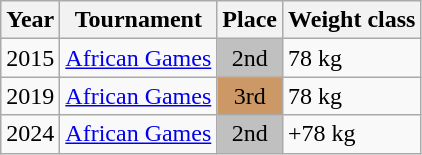<table class=wikitable>
<tr>
<th>Year</th>
<th>Tournament</th>
<th>Place</th>
<th>Weight class</th>
</tr>
<tr>
<td>2015</td>
<td><a href='#'>African Games</a></td>
<td bgcolor="silver" align="center">2nd</td>
<td>78 kg</td>
</tr>
<tr>
<td>2019</td>
<td><a href='#'>African Games</a></td>
<td bgcolor="cc9966" align="center">3rd</td>
<td>78 kg</td>
</tr>
<tr>
<td>2024</td>
<td><a href='#'>African Games</a></td>
<td bgcolor="silver" align="center">2nd</td>
<td>+78 kg</td>
</tr>
</table>
